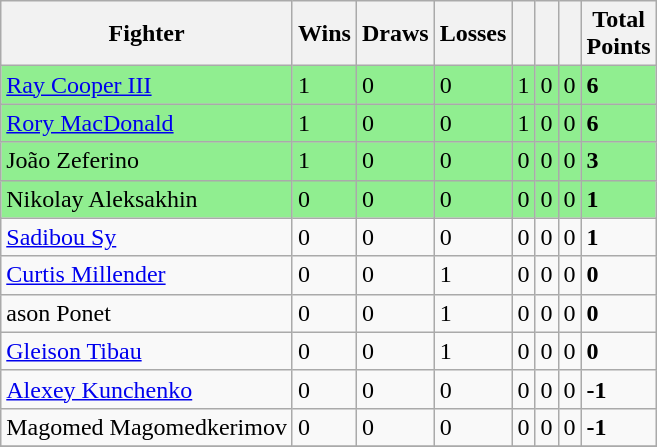<table class="wikitable sortable">
<tr>
<th>Fighter</th>
<th>Wins</th>
<th>Draws</th>
<th>Losses</th>
<th></th>
<th></th>
<th></th>
<th>Total<br> Points</th>
</tr>
<tr style="background:#90EE90;">
<td><a href='#'>Ray Cooper III</a></td>
<td>1</td>
<td>0</td>
<td>0</td>
<td>1</td>
<td>0</td>
<td>0</td>
<td><strong>6</strong></td>
</tr>
<tr style="background:#90EE90;">
<td><a href='#'>Rory MacDonald</a></td>
<td>1</td>
<td>0</td>
<td>0</td>
<td>1</td>
<td>0</td>
<td>0</td>
<td><strong>6</strong></td>
</tr>
<tr style="background:#90EE90;">
<td>João Zeferino</td>
<td>1</td>
<td>0</td>
<td>0</td>
<td>0</td>
<td>0</td>
<td>0</td>
<td><strong>3</strong></td>
</tr>
<tr style="background:#90EE90;">
<td>Nikolay Aleksakhin</td>
<td>0</td>
<td>0</td>
<td>0</td>
<td>0</td>
<td>0</td>
<td>0</td>
<td><strong>1</strong></td>
</tr>
<tr>
<td><a href='#'>Sadibou Sy</a></td>
<td>0</td>
<td>0</td>
<td>0</td>
<td>0</td>
<td>0</td>
<td>0</td>
<td><strong>1</strong></td>
</tr>
<tr>
<td><a href='#'>Curtis Millender</a></td>
<td>0</td>
<td>0</td>
<td>1</td>
<td>0</td>
<td>0</td>
<td>0</td>
<td><strong>0</strong></td>
</tr>
<tr>
<td>ason Ponet</td>
<td>0</td>
<td>0</td>
<td>1</td>
<td>0</td>
<td>0</td>
<td>0</td>
<td><strong>0</strong></td>
</tr>
<tr>
<td><a href='#'>Gleison Tibau</a></td>
<td>0</td>
<td>0</td>
<td>1</td>
<td>0</td>
<td>0</td>
<td>0</td>
<td><strong>0</strong></td>
</tr>
<tr>
<td><a href='#'>Alexey Kunchenko</a></td>
<td>0</td>
<td>0</td>
<td>0</td>
<td>0</td>
<td>0</td>
<td>0</td>
<td><strong>-1</strong></td>
</tr>
<tr>
<td>Magomed Magomedkerimov</td>
<td>0</td>
<td>0</td>
<td>0</td>
<td>0</td>
<td>0</td>
<td>0</td>
<td><strong>-1</strong></td>
</tr>
<tr>
</tr>
</table>
